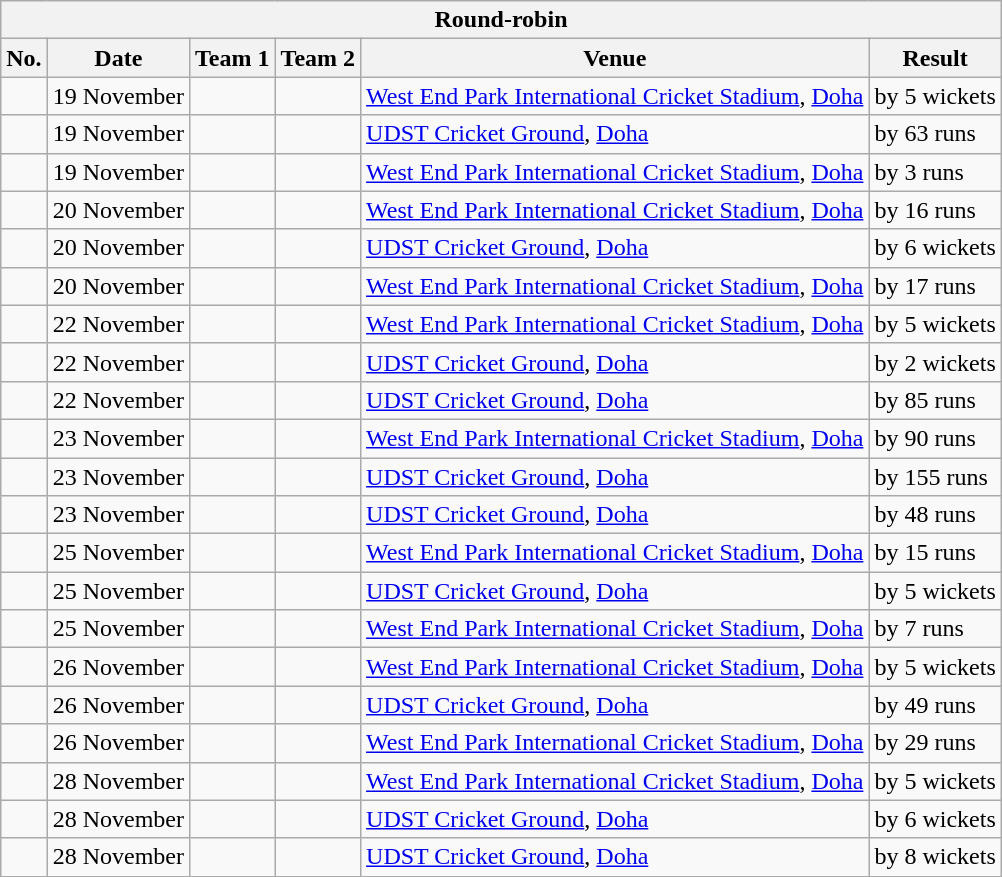<table class="wikitable">
<tr>
<th colspan="6">Round-robin</th>
</tr>
<tr>
<th>No.</th>
<th>Date</th>
<th>Team 1</th>
<th>Team 2</th>
<th>Venue</th>
<th>Result</th>
</tr>
<tr>
<td></td>
<td>19 November</td>
<td></td>
<td></td>
<td><a href='#'>West End Park International Cricket Stadium</a>, <a href='#'>Doha</a></td>
<td> by 5 wickets</td>
</tr>
<tr>
<td></td>
<td>19 November</td>
<td></td>
<td></td>
<td><a href='#'>UDST Cricket Ground</a>, <a href='#'>Doha</a></td>
<td> by 63 runs</td>
</tr>
<tr>
<td></td>
<td>19 November</td>
<td></td>
<td></td>
<td><a href='#'>West End Park International Cricket Stadium</a>, <a href='#'>Doha</a></td>
<td> by 3 runs</td>
</tr>
<tr>
<td></td>
<td>20 November</td>
<td></td>
<td></td>
<td><a href='#'>West End Park International Cricket Stadium</a>, <a href='#'>Doha</a></td>
<td> by 16 runs</td>
</tr>
<tr>
<td></td>
<td>20 November</td>
<td></td>
<td></td>
<td><a href='#'>UDST Cricket Ground</a>, <a href='#'>Doha</a></td>
<td> by 6 wickets</td>
</tr>
<tr>
<td></td>
<td>20 November</td>
<td></td>
<td></td>
<td><a href='#'>West End Park International Cricket Stadium</a>, <a href='#'>Doha</a></td>
<td> by 17 runs</td>
</tr>
<tr>
<td></td>
<td>22 November</td>
<td></td>
<td></td>
<td><a href='#'>West End Park International Cricket Stadium</a>, <a href='#'>Doha</a></td>
<td> by 5 wickets</td>
</tr>
<tr>
<td></td>
<td>22 November</td>
<td></td>
<td></td>
<td><a href='#'>UDST Cricket Ground</a>, <a href='#'>Doha</a></td>
<td> by 2 wickets</td>
</tr>
<tr>
<td></td>
<td>22 November</td>
<td></td>
<td></td>
<td><a href='#'>UDST Cricket Ground</a>, <a href='#'>Doha</a></td>
<td> by 85 runs</td>
</tr>
<tr>
<td></td>
<td>23 November</td>
<td></td>
<td></td>
<td><a href='#'>West End Park International Cricket Stadium</a>, <a href='#'>Doha</a></td>
<td> by 90 runs</td>
</tr>
<tr>
<td></td>
<td>23 November</td>
<td></td>
<td></td>
<td><a href='#'>UDST Cricket Ground</a>, <a href='#'>Doha</a></td>
<td> by 155 runs</td>
</tr>
<tr>
<td></td>
<td>23 November</td>
<td></td>
<td></td>
<td><a href='#'>UDST Cricket Ground</a>, <a href='#'>Doha</a></td>
<td> by 48 runs</td>
</tr>
<tr>
<td></td>
<td>25 November</td>
<td></td>
<td></td>
<td><a href='#'>West End Park International Cricket Stadium</a>, <a href='#'>Doha</a></td>
<td> by 15 runs</td>
</tr>
<tr>
<td></td>
<td>25 November</td>
<td></td>
<td></td>
<td><a href='#'>UDST Cricket Ground</a>, <a href='#'>Doha</a></td>
<td> by 5 wickets</td>
</tr>
<tr>
<td></td>
<td>25 November</td>
<td></td>
<td></td>
<td><a href='#'>West End Park International Cricket Stadium</a>, <a href='#'>Doha</a></td>
<td> by 7 runs</td>
</tr>
<tr>
<td></td>
<td>26 November</td>
<td></td>
<td></td>
<td><a href='#'>West End Park International Cricket Stadium</a>, <a href='#'>Doha</a></td>
<td> by 5 wickets</td>
</tr>
<tr>
<td></td>
<td>26 November</td>
<td></td>
<td></td>
<td><a href='#'>UDST Cricket Ground</a>, <a href='#'>Doha</a></td>
<td> by 49 runs</td>
</tr>
<tr>
<td></td>
<td>26 November</td>
<td></td>
<td></td>
<td><a href='#'>West End Park International Cricket Stadium</a>, <a href='#'>Doha</a></td>
<td> by 29 runs</td>
</tr>
<tr>
<td></td>
<td>28 November</td>
<td></td>
<td></td>
<td><a href='#'>West End Park International Cricket Stadium</a>, <a href='#'>Doha</a></td>
<td> by 5 wickets</td>
</tr>
<tr>
<td></td>
<td>28 November</td>
<td></td>
<td></td>
<td><a href='#'>UDST Cricket Ground</a>, <a href='#'>Doha</a></td>
<td> by 6 wickets</td>
</tr>
<tr>
<td></td>
<td>28 November</td>
<td></td>
<td></td>
<td><a href='#'>UDST Cricket Ground</a>, <a href='#'>Doha</a></td>
<td> by 8 wickets</td>
</tr>
</table>
